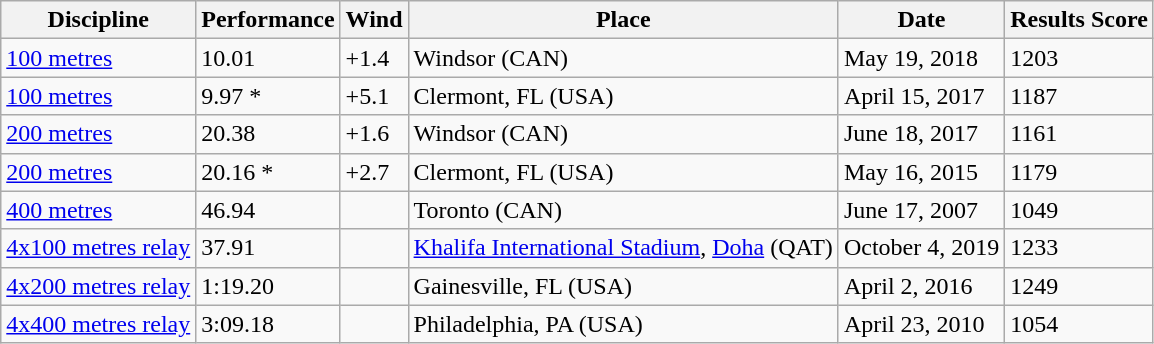<table class="wikitable">
<tr>
<th>Discipline</th>
<th>Performance</th>
<th>Wind</th>
<th>Place</th>
<th>Date</th>
<th>Results Score</th>
</tr>
<tr>
<td><a href='#'>100 metres</a></td>
<td>10.01</td>
<td>+1.4</td>
<td>Windsor (CAN)</td>
<td>May 19, 2018</td>
<td>1203</td>
</tr>
<tr>
<td><a href='#'>100 metres</a></td>
<td>9.97 *</td>
<td>+5.1</td>
<td>Clermont, FL (USA)</td>
<td>April 15, 2017</td>
<td>1187</td>
</tr>
<tr>
<td><a href='#'>200 metres</a></td>
<td>20.38</td>
<td>+1.6</td>
<td>Windsor (CAN)</td>
<td>June 18, 2017</td>
<td>1161</td>
</tr>
<tr>
<td><a href='#'>200 metres</a></td>
<td>20.16 *</td>
<td>+2.7</td>
<td>Clermont, FL (USA)</td>
<td>May 16, 2015</td>
<td>1179</td>
</tr>
<tr>
<td><a href='#'>400 metres</a></td>
<td>46.94</td>
<td></td>
<td>Toronto (CAN)</td>
<td>June 17, 2007</td>
<td>1049</td>
</tr>
<tr>
<td><a href='#'>4x100 metres relay</a></td>
<td>37.91</td>
<td></td>
<td><a href='#'>Khalifa International Stadium</a>, <a href='#'>Doha</a> (QAT)</td>
<td>October 4, 2019</td>
<td>1233</td>
</tr>
<tr>
<td><a href='#'>4x200 metres relay</a></td>
<td>1:19.20</td>
<td></td>
<td>Gainesville, FL (USA)</td>
<td>April 2, 2016</td>
<td>1249</td>
</tr>
<tr>
<td><a href='#'>4x400 metres relay</a></td>
<td>3:09.18</td>
<td></td>
<td>Philadelphia, PA (USA)</td>
<td>April 23, 2010</td>
<td>1054</td>
</tr>
</table>
